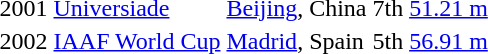<table>
<tr>
<td>2001</td>
<td><a href='#'>Universiade</a></td>
<td><a href='#'>Beijing</a>, China</td>
<td>7th</td>
<td><a href='#'>51.21 m</a></td>
</tr>
<tr>
<td>2002</td>
<td><a href='#'>IAAF World Cup</a></td>
<td><a href='#'>Madrid</a>, Spain</td>
<td>5th</td>
<td><a href='#'>56.91 m</a></td>
</tr>
</table>
